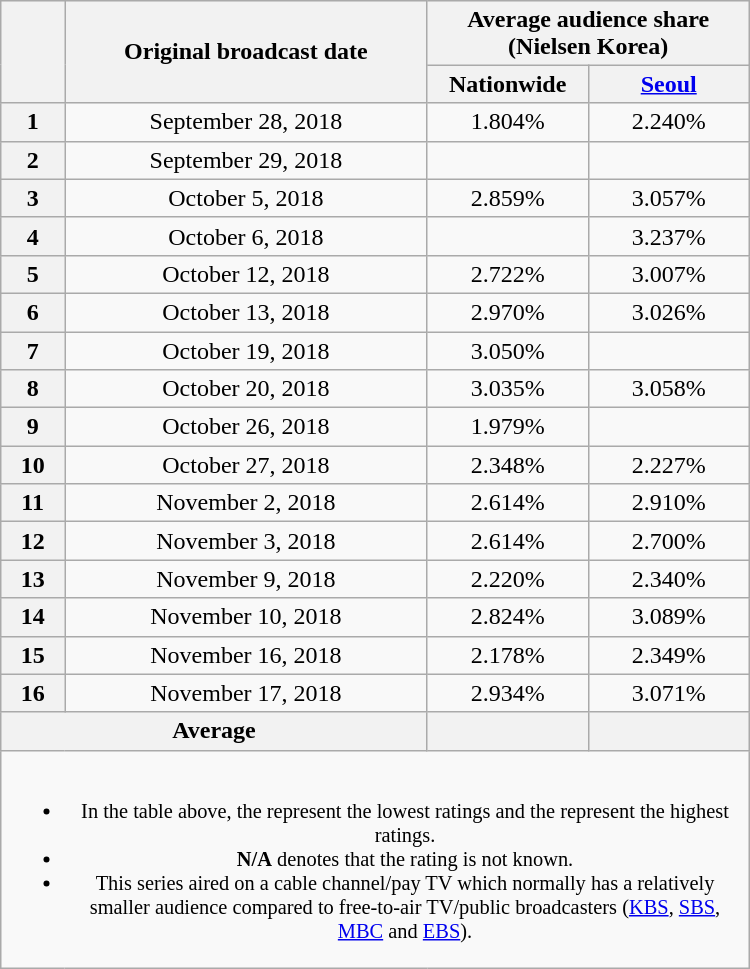<table class="wikitable" style="text-align:center;max-width:500px; margin-left: auto; margin-right: auto; border: none;">
<tr>
</tr>
<tr>
<th rowspan="2"></th>
<th rowspan="2">Original broadcast date</th>
<th colspan="2">Average audience share<br>(Nielsen Korea)</th>
</tr>
<tr>
<th width="100">Nationwide</th>
<th width="100"><a href='#'>Seoul</a></th>
</tr>
<tr>
<th>1</th>
<td>September 28, 2018</td>
<td>1.804%</td>
<td>2.240%</td>
</tr>
<tr>
<th>2</th>
<td>September 29, 2018</td>
<td></td>
<td></td>
</tr>
<tr>
<th>3</th>
<td>October 5, 2018</td>
<td>2.859%</td>
<td>3.057%</td>
</tr>
<tr>
<th>4</th>
<td>October 6, 2018</td>
<td></td>
<td>3.237%</td>
</tr>
<tr>
<th>5</th>
<td>October 12, 2018</td>
<td>2.722%</td>
<td>3.007%</td>
</tr>
<tr>
<th>6</th>
<td>October 13, 2018</td>
<td>2.970%</td>
<td>3.026%</td>
</tr>
<tr>
<th>7</th>
<td>October 19, 2018</td>
<td>3.050%</td>
<td></td>
</tr>
<tr>
<th>8</th>
<td>October 20, 2018</td>
<td>3.035%</td>
<td>3.058%</td>
</tr>
<tr>
<th>9</th>
<td>October 26, 2018</td>
<td>1.979%</td>
<td></td>
</tr>
<tr>
<th>10</th>
<td>October 27, 2018</td>
<td>2.348%</td>
<td>2.227%</td>
</tr>
<tr>
<th>11</th>
<td>November 2, 2018</td>
<td>2.614%</td>
<td>2.910%</td>
</tr>
<tr>
<th>12</th>
<td>November 3, 2018</td>
<td>2.614%</td>
<td>2.700%</td>
</tr>
<tr>
<th>13</th>
<td>November 9, 2018</td>
<td>2.220%</td>
<td>2.340%</td>
</tr>
<tr>
<th>14</th>
<td>November 10, 2018</td>
<td>2.824%</td>
<td>3.089%</td>
</tr>
<tr>
<th>15</th>
<td>November 16, 2018</td>
<td>2.178%</td>
<td>2.349%</td>
</tr>
<tr>
<th>16</th>
<td>November 17, 2018</td>
<td>2.934%</td>
<td>3.071%</td>
</tr>
<tr>
<th colspan="2">Average</th>
<th></th>
<th></th>
</tr>
<tr>
<td colspan="4" style="font-size:85%"><br><ul><li>In the table above, the <strong></strong> represent the lowest ratings and the <strong></strong> represent the highest ratings.</li><li><strong>N/A</strong> denotes that the rating is not known.</li><li>This series aired on a cable channel/pay TV which normally has a relatively smaller audience compared to free-to-air TV/public broadcasters (<a href='#'>KBS</a>, <a href='#'>SBS</a>, <a href='#'>MBC</a> and <a href='#'>EBS</a>).</li></ul></td>
</tr>
</table>
